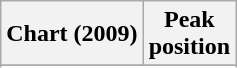<table class="wikitable sortable plainrowheaders" style="text-align:center">
<tr>
<th scope="col">Chart (2009)</th>
<th scope="col">Peak<br>position</th>
</tr>
<tr>
</tr>
<tr>
</tr>
</table>
